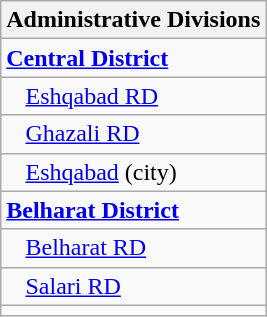<table class="wikitable">
<tr>
<th>Administrative Divisions</th>
</tr>
<tr>
<td><strong><a href='#'>Central District</a></strong></td>
</tr>
<tr>
<td style="padding-left: 1em;"><a href='#'>Eshqabad RD</a></td>
</tr>
<tr>
<td style="padding-left: 1em;"><a href='#'>Ghazali RD</a></td>
</tr>
<tr>
<td style="padding-left: 1em;"><a href='#'>Eshqabad</a> (city)</td>
</tr>
<tr>
<td><strong><a href='#'>Belharat District</a></strong></td>
</tr>
<tr>
<td style="padding-left: 1em;"><a href='#'>Belharat RD</a></td>
</tr>
<tr>
<td style="padding-left: 1em;"><a href='#'>Salari RD</a></td>
</tr>
<tr>
<td colspan=1></td>
</tr>
</table>
